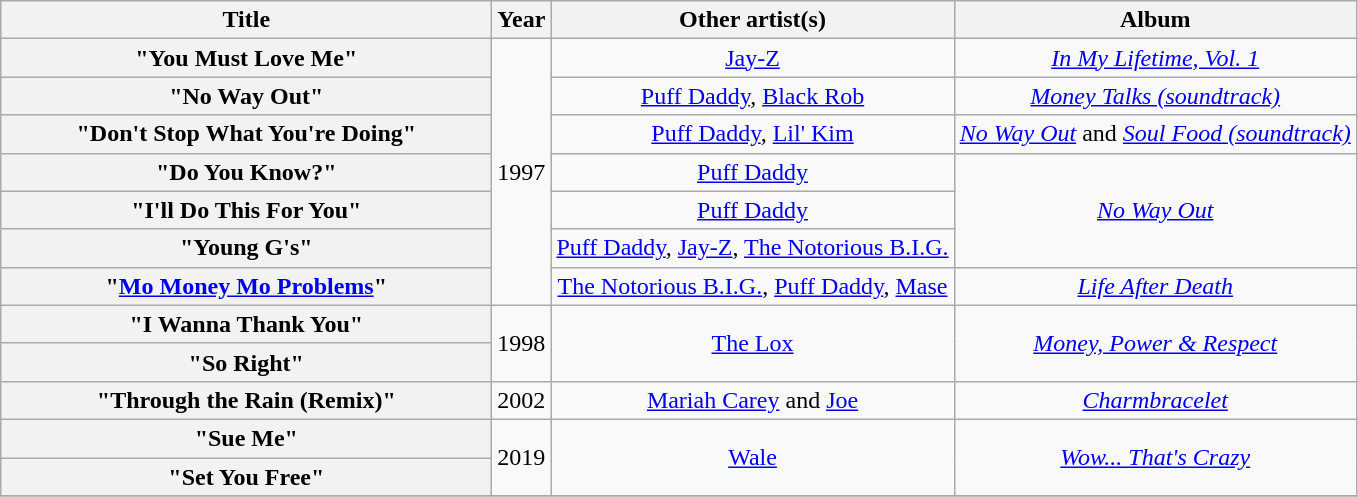<table class="wikitable plainrowheaders" style="text-align:center;">
<tr>
<th scope="col" style="width:20em;">Title</th>
<th scope="col">Year</th>
<th scope="col">Other artist(s)</th>
<th scope="col">Album</th>
</tr>
<tr>
<th scope="row">"You Must Love Me"</th>
<td rowspan="7">1997</td>
<td><a href='#'>Jay-Z</a></td>
<td><em><a href='#'>In My Lifetime, Vol. 1</a></em></td>
</tr>
<tr>
<th scope="row">"No Way Out"</th>
<td><a href='#'>Puff Daddy</a>, <a href='#'>Black Rob</a></td>
<td><em><a href='#'>Money Talks (soundtrack)</a></em></td>
</tr>
<tr>
<th scope="row">"Don't Stop What You're Doing"</th>
<td><a href='#'>Puff Daddy</a>, <a href='#'>Lil' Kim</a></td>
<td><em><a href='#'>No Way Out</a></em> and <em><a href='#'>Soul Food (soundtrack)</a></em></td>
</tr>
<tr>
<th scope="row">"Do You Know?"</th>
<td><a href='#'>Puff Daddy</a></td>
<td rowspan="3"><em><a href='#'>No Way Out</a></em></td>
</tr>
<tr>
<th scope="row">"I'll Do This For You"</th>
<td><a href='#'>Puff Daddy</a></td>
</tr>
<tr>
<th scope="row">"Young G's"</th>
<td><a href='#'>Puff Daddy</a>, <a href='#'>Jay-Z</a>, <a href='#'>The Notorious B.I.G.</a></td>
</tr>
<tr>
<th scope="row">"<a href='#'>Mo Money Mo Problems</a>"</th>
<td><a href='#'>The Notorious B.I.G.</a>, <a href='#'>Puff Daddy</a>, <a href='#'>Mase</a></td>
<td><em><a href='#'>Life After Death</a></em></td>
</tr>
<tr>
<th scope="row">"I Wanna Thank You"</th>
<td rowspan="2">1998</td>
<td rowspan="2"><a href='#'>The Lox</a></td>
<td rowspan="2"><em><a href='#'>Money, Power & Respect</a></em></td>
</tr>
<tr>
<th scope="row">"So Right"</th>
</tr>
<tr>
<th scope="row">"Through the Rain (Remix)"</th>
<td>2002</td>
<td><a href='#'>Mariah Carey</a> and <a href='#'>Joe</a></td>
<td><em><a href='#'>Charmbracelet</a></em></td>
</tr>
<tr>
<th scope="row">"Sue Me"</th>
<td rowspan="2">2019</td>
<td rowspan="2"><a href='#'>Wale</a></td>
<td rowspan="2"><em><a href='#'>Wow... That's Crazy</a></em></td>
</tr>
<tr>
<th scope="row">"Set You Free"</th>
</tr>
<tr>
</tr>
</table>
